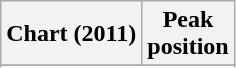<table class="wikitable sortable">
<tr>
<th>Chart (2011)</th>
<th>Peak<br>position</th>
</tr>
<tr>
</tr>
<tr>
</tr>
<tr>
</tr>
</table>
